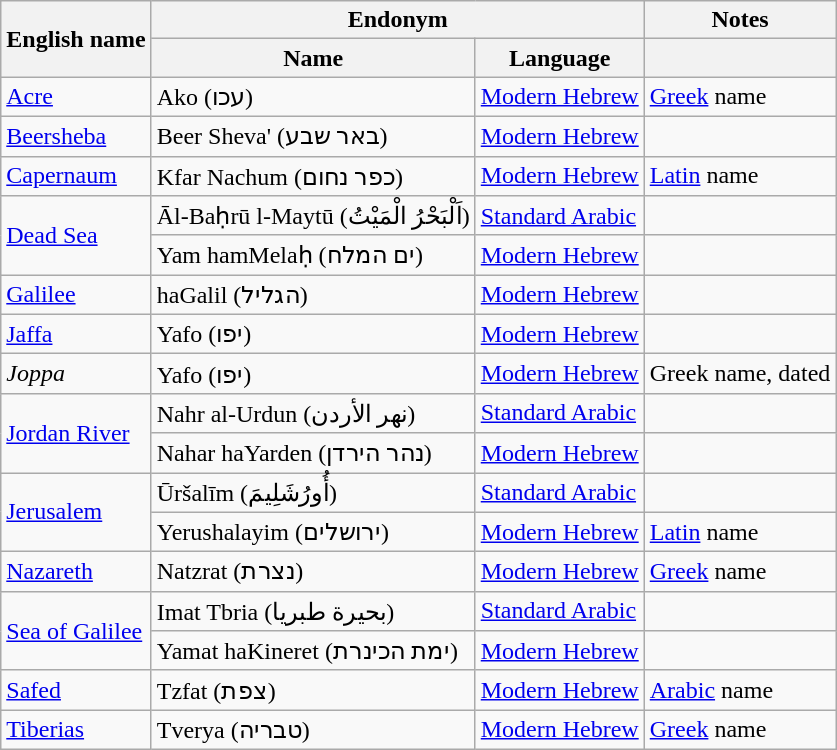<table class="wikitable sortable mw-collapsible">
<tr>
<th rowspan="2">English name</th>
<th colspan="2">Endonym</th>
<th>Notes</th>
</tr>
<tr>
<th>Name</th>
<th>Language</th>
<th></th>
</tr>
<tr>
<td><a href='#'>Acre</a></td>
<td>Ako (עכו)</td>
<td><a href='#'>Modern Hebrew</a></td>
<td><a href='#'>Greek</a> name</td>
</tr>
<tr>
<td><a href='#'>Beersheba</a></td>
<td>Beer Sheva' (באר שבע)</td>
<td><a href='#'>Modern Hebrew</a></td>
<td></td>
</tr>
<tr>
<td><a href='#'>Capernaum</a></td>
<td>Kfar Nachum (כפר נחום)</td>
<td><a href='#'>Modern Hebrew</a></td>
<td><a href='#'>Latin</a> name</td>
</tr>
<tr>
<td rowspan="2"><a href='#'>Dead Sea</a></td>
<td>Āl-Baḥrū l-Maytū (اَلْبَحْرُ الْمَيْتُ)</td>
<td><a href='#'>Standard Arabic</a></td>
<td></td>
</tr>
<tr>
<td>Yam hamMelaḥ (ים המלח)</td>
<td><a href='#'>Modern Hebrew</a></td>
<td></td>
</tr>
<tr>
<td><a href='#'>Galilee</a></td>
<td>haGalil (הגליל)</td>
<td><a href='#'>Modern Hebrew</a></td>
<td></td>
</tr>
<tr>
<td><a href='#'>Jaffa</a></td>
<td>Yafo (יפו)</td>
<td><a href='#'>Modern Hebrew</a></td>
<td></td>
</tr>
<tr>
<td><em>Joppa</em></td>
<td>Yafo (יפו)</td>
<td><a href='#'>Modern Hebrew</a></td>
<td>Greek name, dated</td>
</tr>
<tr>
<td rowspan="2"><a href='#'>Jordan River</a></td>
<td>Nahr al-Urdun (نهر الأردن)</td>
<td><a href='#'>Standard Arabic</a></td>
<td></td>
</tr>
<tr>
<td>Nahar haYarden (נהר הירדן)</td>
<td><a href='#'>Modern Hebrew</a></td>
<td></td>
</tr>
<tr>
<td rowspan="2"><a href='#'>Jerusalem</a></td>
<td>Ūršalīm (أُورُشَلِيمَ)</td>
<td><a href='#'>Standard Arabic</a></td>
<td></td>
</tr>
<tr>
<td>Yerushalayim (ירושלים)</td>
<td><a href='#'>Modern Hebrew</a></td>
<td><a href='#'>Latin</a> name</td>
</tr>
<tr>
<td><a href='#'>Nazareth</a></td>
<td>Natzrat (נצרת)</td>
<td><a href='#'>Modern Hebrew</a></td>
<td><a href='#'>Greek</a> name</td>
</tr>
<tr>
<td rowspan="2"><a href='#'>Sea of Galilee</a></td>
<td>Imat Tbria (بحيرة طبريا)</td>
<td><a href='#'>Standard Arabic</a></td>
<td></td>
</tr>
<tr>
<td>Yamat haKineret (ימת הכינרת)</td>
<td><a href='#'>Modern Hebrew</a></td>
<td></td>
</tr>
<tr>
<td><a href='#'>Safed</a></td>
<td>Tzfat (צפת)</td>
<td><a href='#'>Modern Hebrew</a></td>
<td><a href='#'>Arabic</a> name</td>
</tr>
<tr>
<td><a href='#'>Tiberias</a></td>
<td>Tverya (טבריה)</td>
<td><a href='#'>Modern Hebrew</a></td>
<td><a href='#'>Greek</a> name</td>
</tr>
</table>
